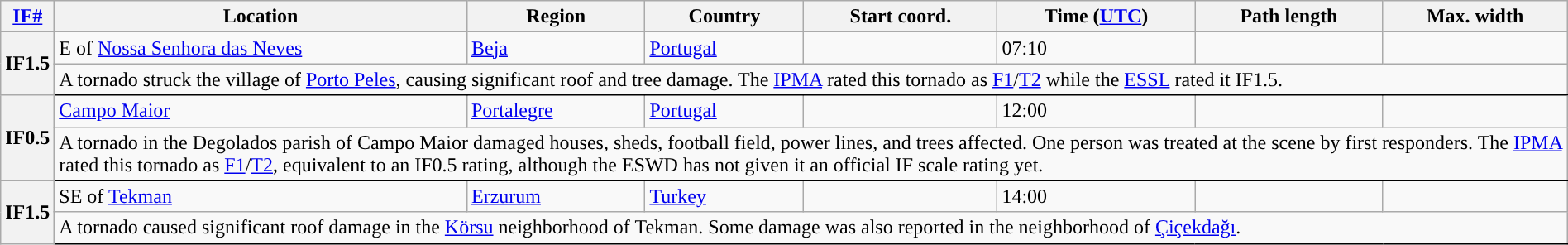<table class="wikitable sortable" style="width:100%;">
<tr>
<th scope="col" width="2%" align="center"><a href='#'>IF#</a></th>
<th scope="col" align="center" class="unsortable">Location</th>
<th scope="col" align="center" class="unsortable">Region</th>
<th scope="col" align="center">Country</th>
<th scope="col" align="center">Start coord.</th>
<th scope="col" align="center">Time (<a href='#'>UTC</a>)</th>
<th scope="col" align="center">Path length</th>
<th scope="col" align="center">Max. width</th>
</tr>
<tr>
<th scope="row" rowspan="2" style="background-color:#">IF1.5</th>
<td>E of <a href='#'>Nossa Senhora das Neves</a></td>
<td><a href='#'>Beja</a></td>
<td><a href='#'>Portugal</a></td>
<td></td>
<td>07:10</td>
<td></td>
<td></td>
</tr>
<tr class="expand-child">
<td colspan="8" style=" border-bottom: 1px solid black;">A tornado struck the village of <a href='#'>Porto Peles</a>, causing significant roof and tree damage. The <a href='#'>IPMA</a> rated this tornado as <a href='#'>F1</a>/<a href='#'>T2</a> while the <a href='#'>ESSL</a> rated it IF1.5.</td>
</tr>
<tr>
<th scope="row" rowspan="2" style="background-color:#">IF0.5</th>
<td><a href='#'>Campo Maior</a></td>
<td><a href='#'>Portalegre</a></td>
<td><a href='#'>Portugal</a></td>
<td></td>
<td>12:00</td>
<td></td>
<td></td>
</tr>
<tr class="expand-child">
<td colspan="8" style=" border-bottom: 1px solid black;">A tornado in the Degolados parish of Campo Maior damaged houses, sheds, football field, power lines, and trees affected. One person was treated at the scene by first responders. The <a href='#'>IPMA</a> rated this tornado as <a href='#'>F1</a>/<a href='#'>T2</a>, equivalent to an IF0.5 rating, although the ESWD has not given it an official IF scale rating yet. </td>
</tr>
<tr>
<th scope="row" rowspan="2" style="background-color:#">IF1.5</th>
<td>SE of <a href='#'>Tekman</a></td>
<td><a href='#'>Erzurum</a></td>
<td><a href='#'>Turkey</a></td>
<td></td>
<td>14:00</td>
<td></td>
<td></td>
</tr>
<tr class="expand-child">
<td colspan="8" style=" border-bottom: 1px solid black;">A tornado caused significant roof damage in the <a href='#'>Körsu</a> neighborhood of Tekman. Some damage was also reported in the neighborhood of <a href='#'>Çiçekdağı</a>.</td>
</tr>
</table>
